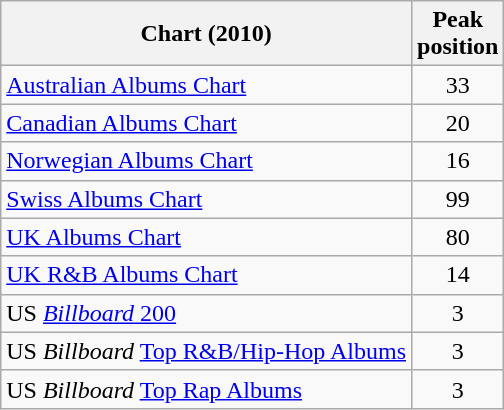<table class="wikitable sortable">
<tr>
<th>Chart (2010)</th>
<th>Peak<br>position</th>
</tr>
<tr>
<td><a href='#'>Australian Albums Chart</a></td>
<td style="text-align:center;">33</td>
</tr>
<tr>
<td><a href='#'>Canadian Albums Chart</a></td>
<td style="text-align:center;">20</td>
</tr>
<tr>
<td><a href='#'>Norwegian Albums Chart</a></td>
<td style="text-align:center;">16</td>
</tr>
<tr>
<td><a href='#'>Swiss Albums Chart</a></td>
<td style="text-align:center;">99</td>
</tr>
<tr>
<td><a href='#'>UK Albums Chart</a></td>
<td style="text-align:center;">80</td>
</tr>
<tr>
<td><a href='#'>UK R&B Albums Chart</a></td>
<td style="text-align:center;">14</td>
</tr>
<tr>
<td>US <a href='#'><em>Billboard</em> 200</a></td>
<td style="text-align:center;">3</td>
</tr>
<tr>
<td>US <em>Billboard</em> <a href='#'>Top R&B/Hip-Hop Albums</a></td>
<td style="text-align:center;">3</td>
</tr>
<tr>
<td>US <em>Billboard</em> <a href='#'>Top Rap Albums</a></td>
<td style="text-align:center;">3</td>
</tr>
</table>
